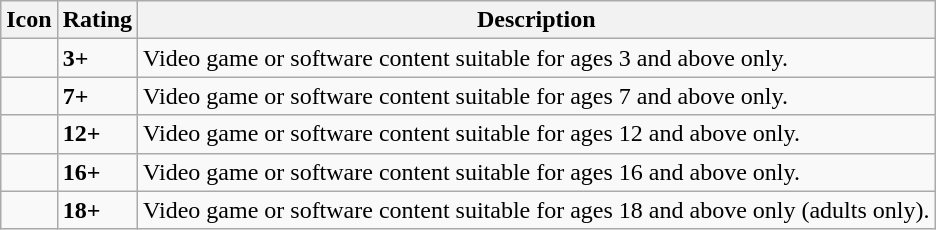<table class="wikitable">
<tr>
<th>Icon</th>
<th>Rating</th>
<th>Description</th>
</tr>
<tr>
<td></td>
<td><strong>3+</strong></td>
<td>Video game or software content suitable for ages 3 and above only.</td>
</tr>
<tr>
<td></td>
<td><strong>7+</strong></td>
<td>Video game or software content suitable for ages 7 and above only.</td>
</tr>
<tr>
<td></td>
<td><strong>12+</strong></td>
<td>Video game or software content suitable for ages 12 and above only.</td>
</tr>
<tr>
<td></td>
<td><strong>16+</strong></td>
<td>Video game or software content suitable for ages 16 and above only.</td>
</tr>
<tr>
<td></td>
<td><strong>18+</strong></td>
<td>Video game or software content suitable for ages 18 and above only (adults only).</td>
</tr>
</table>
